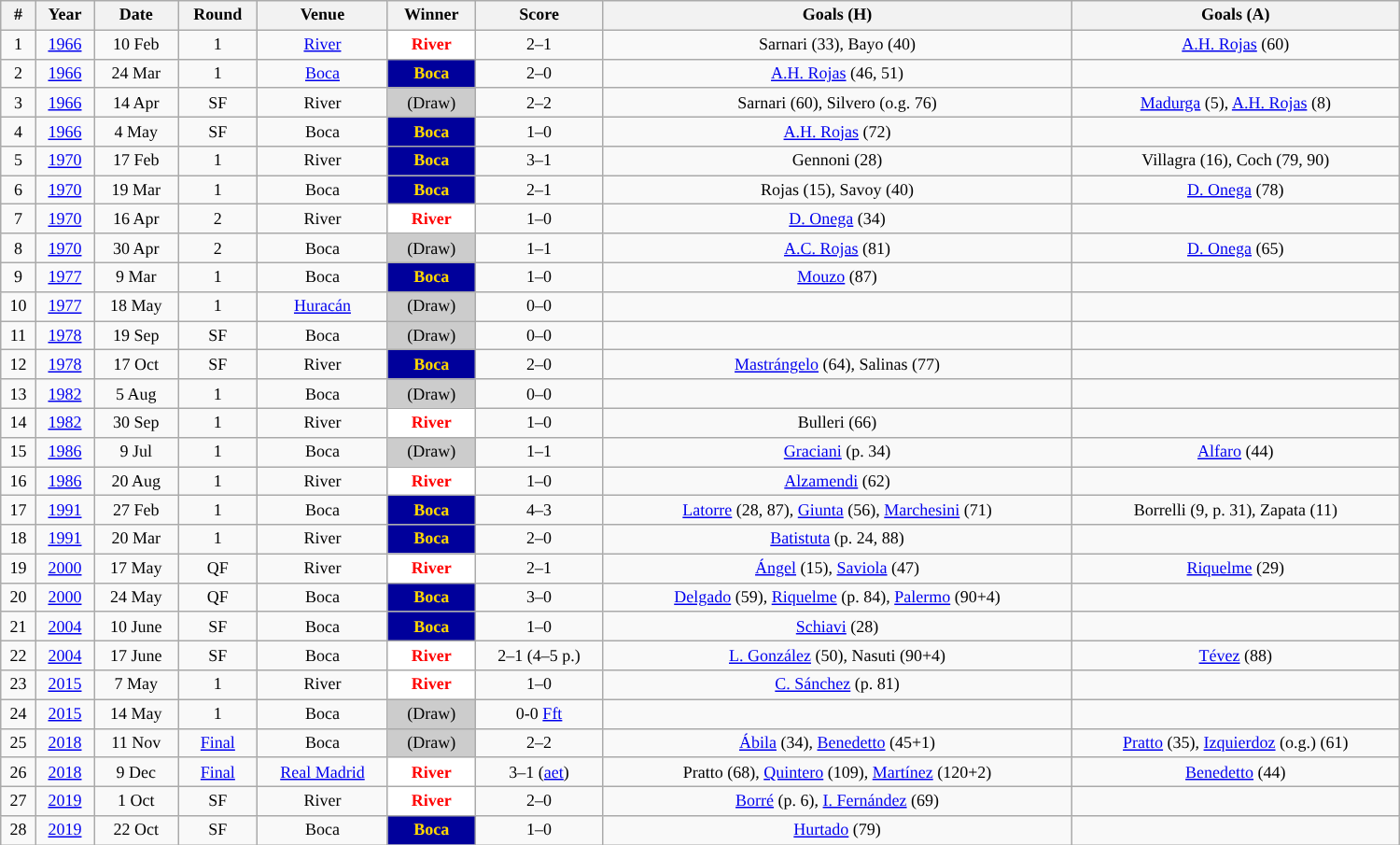<table class="wikitable sortable collapsible collapsed" style="width:1000px; text-align:center; margin:0 left; font-size: 12px">
<tr>
<th>#</th>
<th 50px>Year</th>
<th 100px>Date</th>
<th 50px>Round</th>
<th 100px>Venue</th>
<th 100px>Winner</th>
<th 50px>Score</th>
<th 300px>Goals (H)</th>
<th 300px>Goals (A)</th>
</tr>
<tr>
<td>1</td>
<td><a href='#'>1966</a></td>
<td>10 Feb</td>
<td>1</td>
<td><a href='#'>River</a></td>
<td style="color:#ff0000; background:#ffffff"><strong>River</strong></td>
<td>2–1</td>
<td>Sarnari (33), Bayo (40)</td>
<td><a href='#'>A.H. Rojas</a> (60)</td>
</tr>
<tr>
<td>2</td>
<td><a href='#'>1966</a></td>
<td>24 Mar</td>
<td>1</td>
<td><a href='#'>Boca</a></td>
<td style="color:gold; background:#00009B"><strong>Boca</strong></td>
<td>2–0</td>
<td><a href='#'>A.H. Rojas</a> (46, 51)</td>
<td></td>
</tr>
<tr>
<td>3</td>
<td><a href='#'>1966</a></td>
<td>14 Apr</td>
<td>SF</td>
<td>River</td>
<td style="color:#000000; background:#cccccc">(Draw)</td>
<td>2–2</td>
<td>Sarnari (60), Silvero (o.g. 76)</td>
<td><a href='#'>Madurga</a> (5), <a href='#'>A.H. Rojas</a>  (8)</td>
</tr>
<tr>
<td>4</td>
<td><a href='#'>1966</a></td>
<td>4 May</td>
<td>SF</td>
<td>Boca</td>
<td style="color:gold; background:#00009B"><strong>Boca</strong></td>
<td>1–0</td>
<td><a href='#'>A.H. Rojas</a> (72)</td>
<td></td>
</tr>
<tr>
<td>5</td>
<td><a href='#'>1970</a></td>
<td>17 Feb</td>
<td>1</td>
<td>River</td>
<td style="color:gold; background:#00009B"><strong>Boca</strong></td>
<td>3–1</td>
<td>Gennoni (28)</td>
<td>Villagra (16), Coch (79, 90)</td>
</tr>
<tr>
<td>6</td>
<td><a href='#'>1970</a></td>
<td>19 Mar</td>
<td>1</td>
<td>Boca</td>
<td style="color:gold; background:#00009B"><strong>Boca</strong></td>
<td>2–1</td>
<td>Rojas (15), Savoy (40)</td>
<td><a href='#'>D. Onega</a> (78)</td>
</tr>
<tr>
<td>7</td>
<td><a href='#'>1970</a></td>
<td>16 Apr</td>
<td>2</td>
<td>River</td>
<td style="color:#ff0000; background:#ffffff"><strong>River</strong></td>
<td>1–0</td>
<td><a href='#'>D. Onega</a> (34)</td>
<td></td>
</tr>
<tr>
<td>8</td>
<td><a href='#'>1970</a></td>
<td>30 Apr</td>
<td>2</td>
<td>Boca</td>
<td style="color:#000000; background:#cccccc">(Draw)</td>
<td>1–1</td>
<td><a href='#'>A.C. Rojas</a> (81)</td>
<td><a href='#'>D. Onega</a> (65)</td>
</tr>
<tr>
<td>9</td>
<td><a href='#'>1977</a></td>
<td>9 Mar</td>
<td>1</td>
<td>Boca</td>
<td style="color:gold; background:#00009B"><strong>Boca</strong></td>
<td>1–0</td>
<td><a href='#'>Mouzo</a> (87)</td>
<td></td>
</tr>
<tr>
<td>10</td>
<td><a href='#'>1977</a></td>
<td>18 May</td>
<td>1</td>
<td><a href='#'>Huracán</a></td>
<td style="color:#000000; background:#cccccc">(Draw)</td>
<td>0–0</td>
<td></td>
<td></td>
</tr>
<tr>
<td>11</td>
<td><a href='#'>1978</a></td>
<td>19 Sep</td>
<td>SF</td>
<td>Boca</td>
<td style="color:#000000; background:#cccccc">(Draw)</td>
<td>0–0</td>
<td></td>
<td></td>
</tr>
<tr>
<td>12</td>
<td><a href='#'>1978</a></td>
<td>17 Oct</td>
<td>SF</td>
<td>River</td>
<td style="color:gold; background:#00009B"><strong>Boca</strong></td>
<td>2–0</td>
<td><a href='#'>Mastrángelo</a> (64), Salinas (77)</td>
<td></td>
</tr>
<tr>
<td>13</td>
<td><a href='#'>1982</a></td>
<td>5 Aug</td>
<td>1</td>
<td>Boca</td>
<td style="color:#000000; background:#cccccc">(Draw)</td>
<td>0–0</td>
<td></td>
<td></td>
</tr>
<tr>
<td>14</td>
<td><a href='#'>1982</a></td>
<td>30 Sep</td>
<td>1</td>
<td>River</td>
<td style="color:#ff0000; background:#ffffff"><strong>River</strong></td>
<td>1–0</td>
<td>Bulleri (66)</td>
<td></td>
</tr>
<tr>
<td>15</td>
<td><a href='#'>1986</a></td>
<td>9 Jul</td>
<td>1</td>
<td>Boca</td>
<td style="color:#000000; background:#cccccc">(Draw)</td>
<td>1–1</td>
<td><a href='#'>Graciani</a> (p. 34)</td>
<td><a href='#'>Alfaro</a> (44)</td>
</tr>
<tr>
<td>16</td>
<td><a href='#'>1986</a></td>
<td>20 Aug</td>
<td>1</td>
<td>River</td>
<td style="color:#ff0000; background:#ffffff"><strong>River</strong></td>
<td>1–0</td>
<td><a href='#'>Alzamendi</a> (62)</td>
<td></td>
</tr>
<tr>
<td>17</td>
<td><a href='#'>1991</a></td>
<td>27 Feb</td>
<td>1</td>
<td>Boca</td>
<td style="color:gold; background:#00009B"><strong>Boca</strong></td>
<td>4–3</td>
<td><a href='#'>Latorre</a> (28, 87), <a href='#'>Giunta</a> (56), <a href='#'>Marchesini</a> (71)</td>
<td>Borrelli (9, p. 31), Zapata (11)</td>
</tr>
<tr>
<td>18</td>
<td><a href='#'>1991</a></td>
<td>20 Mar</td>
<td>1</td>
<td>River</td>
<td style="color:gold; background:#00009B"><strong>Boca</strong></td>
<td>2–0</td>
<td><a href='#'>Batistuta</a> (p. 24, 88)</td>
<td></td>
</tr>
<tr>
<td>19</td>
<td><a href='#'>2000</a></td>
<td>17 May</td>
<td>QF</td>
<td>River</td>
<td style="color:#ff0000; background:#ffffff"><strong>River</strong></td>
<td>2–1</td>
<td><a href='#'>Ángel</a> (15), <a href='#'>Saviola</a> (47)</td>
<td><a href='#'>Riquelme</a> (29)</td>
</tr>
<tr>
<td>20</td>
<td><a href='#'>2000</a></td>
<td>24 May</td>
<td>QF</td>
<td>Boca</td>
<td style="color:gold; background:#00009B"><strong>Boca</strong></td>
<td>3–0</td>
<td><a href='#'>Delgado</a> (59), <a href='#'>Riquelme</a> (p. 84), <a href='#'>Palermo</a> (90+4)</td>
<td></td>
</tr>
<tr>
<td>21</td>
<td><a href='#'>2004</a></td>
<td>10 June</td>
<td>SF</td>
<td>Boca</td>
<td style="color:gold; background:#00009B"><strong>Boca</strong></td>
<td>1–0</td>
<td><a href='#'>Schiavi</a> (28)</td>
<td></td>
</tr>
<tr>
<td>22</td>
<td><a href='#'>2004</a></td>
<td>17 June</td>
<td>SF</td>
<td>Boca</td>
<td style="color:#ff0000; background:#ffffff"><strong>River</strong></td>
<td>2–1 (4–5 p.)</td>
<td><a href='#'>L. González</a> (50), Nasuti (90+4)</td>
<td><a href='#'>Tévez</a> (88)</td>
</tr>
<tr>
<td>23</td>
<td><a href='#'>2015</a></td>
<td>7 May</td>
<td>1</td>
<td>River</td>
<td style="color:#ff0000; background:#ffffff"><strong>River</strong></td>
<td>1–0</td>
<td><a href='#'>C. Sánchez</a> (p. 81)</td>
<td></td>
</tr>
<tr>
<td>24</td>
<td><a href='#'>2015</a></td>
<td>14 May</td>
<td>1</td>
<td>Boca</td>
<td style="color:#000000; background:#cccccc">(Draw)</td>
<td>0-0 <a href='#'>Fft</a></td>
<td></td>
<td></td>
</tr>
<tr>
<td>25</td>
<td><a href='#'>2018</a></td>
<td>11 Nov</td>
<td><a href='#'>Final</a></td>
<td>Boca</td>
<td style="color:#000000; background:#cccccc">(Draw)</td>
<td>2–2</td>
<td><a href='#'>Ábila</a> (34), <a href='#'>Benedetto</a> (45+1)</td>
<td><a href='#'>Pratto</a> (35), <a href='#'>Izquierdoz</a> (o.g.) (61)</td>
</tr>
<tr>
<td>26</td>
<td><a href='#'>2018</a></td>
<td>9 Dec</td>
<td><a href='#'>Final</a></td>
<td><a href='#'>Real Madrid</a></td>
<td style="color:#ff0000; background:#ffffff"><strong>River</strong></td>
<td>3–1 (<a href='#'>aet</a>)</td>
<td>Pratto (68), <a href='#'>Quintero</a> (109), <a href='#'>Martínez</a> (120+2)</td>
<td><a href='#'>Benedetto</a> (44)</td>
</tr>
<tr>
<td>27</td>
<td><a href='#'>2019</a></td>
<td>1 Oct</td>
<td>SF</td>
<td>River</td>
<td style="color:#ff0000; background:#ffffff"><strong>River</strong></td>
<td>2–0</td>
<td><a href='#'>Borré</a> (p. 6), <a href='#'>I. Fernández</a> (69)</td>
<td></td>
</tr>
<tr>
<td>28</td>
<td><a href='#'>2019</a></td>
<td>22 Oct</td>
<td>SF</td>
<td>Boca</td>
<td style="color:gold; background:#00009B"><strong>Boca</strong></td>
<td>1–0</td>
<td><a href='#'>Hurtado</a> (79)</td>
<td></td>
</tr>
</table>
